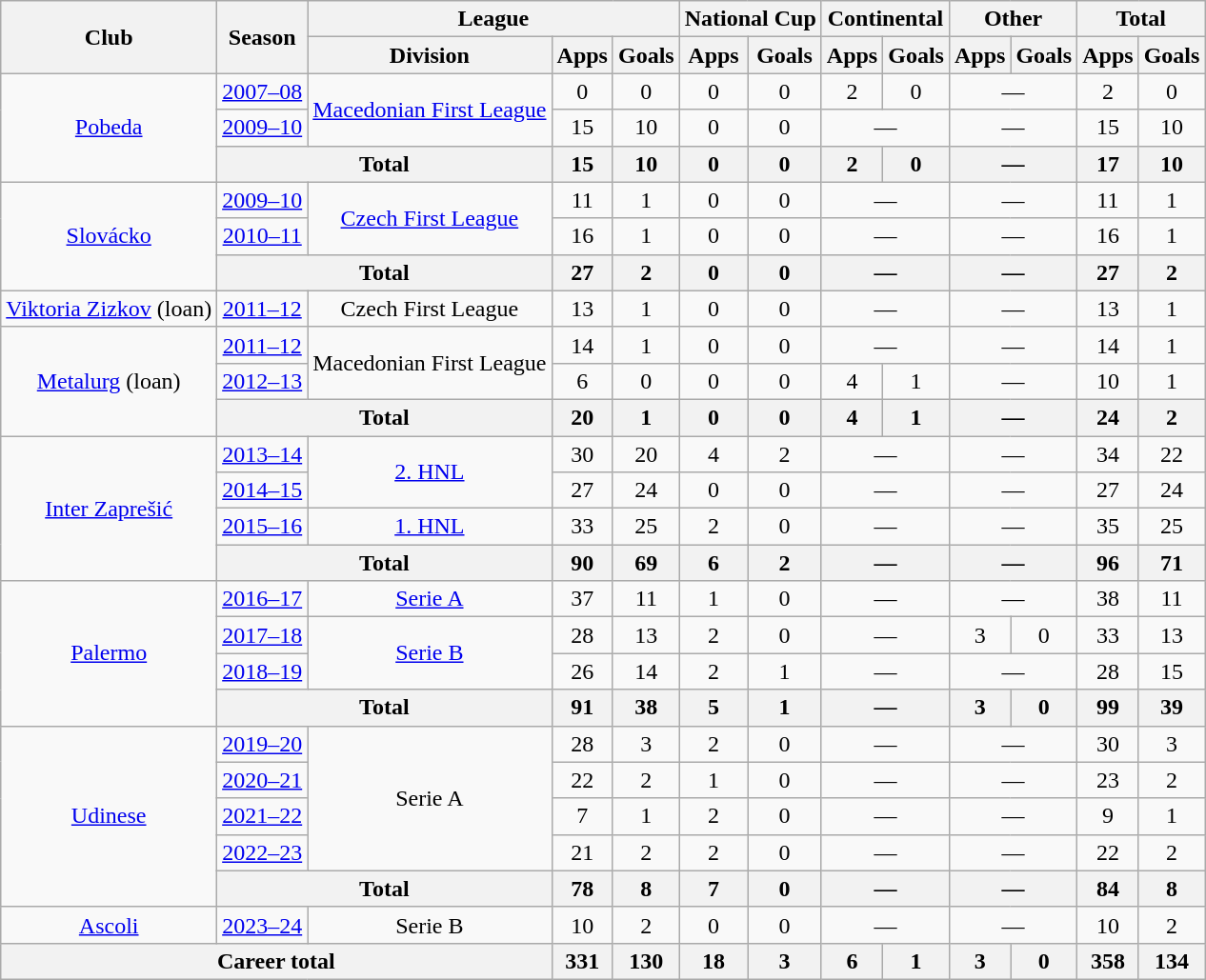<table class="wikitable" style="text-align: center">
<tr>
<th rowspan="2">Club</th>
<th rowspan="2">Season</th>
<th colspan="3">League</th>
<th colspan="2">National Cup</th>
<th colspan="2">Continental</th>
<th colspan="2">Other</th>
<th colspan="2">Total</th>
</tr>
<tr>
<th>Division</th>
<th>Apps</th>
<th>Goals</th>
<th>Apps</th>
<th>Goals</th>
<th>Apps</th>
<th>Goals</th>
<th>Apps</th>
<th>Goals</th>
<th>Apps</th>
<th>Goals</th>
</tr>
<tr>
<td rowspan="3"><a href='#'>Pobeda</a></td>
<td><a href='#'>2007–08</a></td>
<td rowspan="2"><a href='#'>Macedonian First League</a></td>
<td>0</td>
<td>0</td>
<td>0</td>
<td>0</td>
<td>2</td>
<td>0</td>
<td colspan="2">—</td>
<td>2</td>
<td>0</td>
</tr>
<tr>
<td><a href='#'>2009–10</a></td>
<td>15</td>
<td>10</td>
<td>0</td>
<td>0</td>
<td colspan="2">—</td>
<td colspan="2">—</td>
<td>15</td>
<td>10</td>
</tr>
<tr>
<th colspan="2">Total</th>
<th>15</th>
<th>10</th>
<th>0</th>
<th>0</th>
<th>2</th>
<th>0</th>
<th colspan="2">—</th>
<th>17</th>
<th>10</th>
</tr>
<tr>
<td rowspan="3"><a href='#'>Slovácko</a></td>
<td><a href='#'>2009–10</a></td>
<td rowspan="2"><a href='#'>Czech First League</a></td>
<td>11</td>
<td>1</td>
<td>0</td>
<td>0</td>
<td colspan="2">—</td>
<td colspan="2">—</td>
<td>11</td>
<td>1</td>
</tr>
<tr>
<td><a href='#'>2010–11</a></td>
<td>16</td>
<td>1</td>
<td>0</td>
<td>0</td>
<td colspan="2">—</td>
<td colspan="2">—</td>
<td>16</td>
<td>1</td>
</tr>
<tr>
<th colspan="2">Total</th>
<th>27</th>
<th>2</th>
<th>0</th>
<th>0</th>
<th colspan="2">—</th>
<th colspan="2">—</th>
<th>27</th>
<th>2</th>
</tr>
<tr>
<td><a href='#'>Viktoria Zizkov</a> (loan)</td>
<td><a href='#'>2011–12</a></td>
<td>Czech First League</td>
<td>13</td>
<td>1</td>
<td>0</td>
<td>0</td>
<td colspan="2">—</td>
<td colspan="2">—</td>
<td>13</td>
<td>1</td>
</tr>
<tr>
<td rowspan="3"><a href='#'>Metalurg</a> (loan)</td>
<td><a href='#'>2011–12</a></td>
<td rowspan="2">Macedonian First League</td>
<td>14</td>
<td>1</td>
<td>0</td>
<td>0</td>
<td colspan="2">—</td>
<td colspan="2">—</td>
<td>14</td>
<td>1</td>
</tr>
<tr>
<td><a href='#'>2012–13</a></td>
<td>6</td>
<td>0</td>
<td>0</td>
<td>0</td>
<td>4</td>
<td>1</td>
<td colspan="2">—</td>
<td>10</td>
<td>1</td>
</tr>
<tr>
<th colspan="2">Total</th>
<th>20</th>
<th>1</th>
<th>0</th>
<th>0</th>
<th>4</th>
<th>1</th>
<th colspan="2">—</th>
<th>24</th>
<th>2</th>
</tr>
<tr>
<td rowspan="4"><a href='#'>Inter Zaprešić</a></td>
<td><a href='#'>2013–14</a></td>
<td rowspan="2"><a href='#'>2. HNL</a></td>
<td>30</td>
<td>20</td>
<td>4</td>
<td>2</td>
<td colspan="2">—</td>
<td colspan="2">—</td>
<td>34</td>
<td>22</td>
</tr>
<tr>
<td><a href='#'>2014–15</a></td>
<td>27</td>
<td>24</td>
<td>0</td>
<td>0</td>
<td colspan="2">—</td>
<td colspan="2">—</td>
<td>27</td>
<td>24</td>
</tr>
<tr>
<td><a href='#'>2015–16</a></td>
<td><a href='#'>1. HNL</a></td>
<td>33</td>
<td>25</td>
<td>2</td>
<td>0</td>
<td colspan="2">—</td>
<td colspan="2">—</td>
<td>35</td>
<td>25</td>
</tr>
<tr>
<th colspan="2">Total</th>
<th>90</th>
<th>69</th>
<th>6</th>
<th>2</th>
<th colspan="2">—</th>
<th colspan="2">—</th>
<th>96</th>
<th>71</th>
</tr>
<tr>
<td rowspan="4"><a href='#'>Palermo</a></td>
<td><a href='#'>2016–17</a></td>
<td><a href='#'>Serie A</a></td>
<td>37</td>
<td>11</td>
<td>1</td>
<td>0</td>
<td colspan="2">—</td>
<td colspan="2">—</td>
<td>38</td>
<td>11</td>
</tr>
<tr>
<td><a href='#'>2017–18</a></td>
<td rowspan="2"><a href='#'>Serie B</a></td>
<td>28</td>
<td>13</td>
<td>2</td>
<td>0</td>
<td colspan="2">—</td>
<td>3</td>
<td>0</td>
<td>33</td>
<td>13</td>
</tr>
<tr>
<td><a href='#'>2018–19</a></td>
<td>26</td>
<td>14</td>
<td>2</td>
<td>1</td>
<td colspan="2">—</td>
<td colspan="2">—</td>
<td>28</td>
<td>15</td>
</tr>
<tr>
<th colspan="2">Total</th>
<th>91</th>
<th>38</th>
<th>5</th>
<th>1</th>
<th colspan="2">—</th>
<th>3</th>
<th>0</th>
<th>99</th>
<th>39</th>
</tr>
<tr>
<td rowspan="5"><a href='#'>Udinese</a></td>
<td><a href='#'>2019–20</a></td>
<td rowspan="4">Serie A</td>
<td>28</td>
<td>3</td>
<td>2</td>
<td>0</td>
<td colspan="2">—</td>
<td colspan="2">—</td>
<td>30</td>
<td>3</td>
</tr>
<tr>
<td><a href='#'>2020–21</a></td>
<td>22</td>
<td>2</td>
<td>1</td>
<td>0</td>
<td colspan="2">—</td>
<td colspan="2">—</td>
<td>23</td>
<td>2</td>
</tr>
<tr>
<td><a href='#'>2021–22</a></td>
<td>7</td>
<td>1</td>
<td>2</td>
<td>0</td>
<td colspan="2">—</td>
<td colspan="2">—</td>
<td>9</td>
<td>1</td>
</tr>
<tr>
<td><a href='#'>2022–23</a></td>
<td>21</td>
<td>2</td>
<td>2</td>
<td>0</td>
<td colspan="2">—</td>
<td colspan="2">—</td>
<td>22</td>
<td>2</td>
</tr>
<tr>
<th colspan="2">Total</th>
<th>78</th>
<th>8</th>
<th>7</th>
<th>0</th>
<th colspan="2">—</th>
<th colspan="2">—</th>
<th>84</th>
<th>8</th>
</tr>
<tr>
<td><a href='#'>Ascoli</a></td>
<td><a href='#'>2023–24</a></td>
<td>Serie B</td>
<td>10</td>
<td>2</td>
<td>0</td>
<td>0</td>
<td colspan="2">—</td>
<td colspan="2">—</td>
<td>10</td>
<td>2</td>
</tr>
<tr>
<th colspan="3">Career total</th>
<th>331</th>
<th>130</th>
<th>18</th>
<th>3</th>
<th>6</th>
<th>1</th>
<th>3</th>
<th>0</th>
<th>358</th>
<th>134</th>
</tr>
</table>
